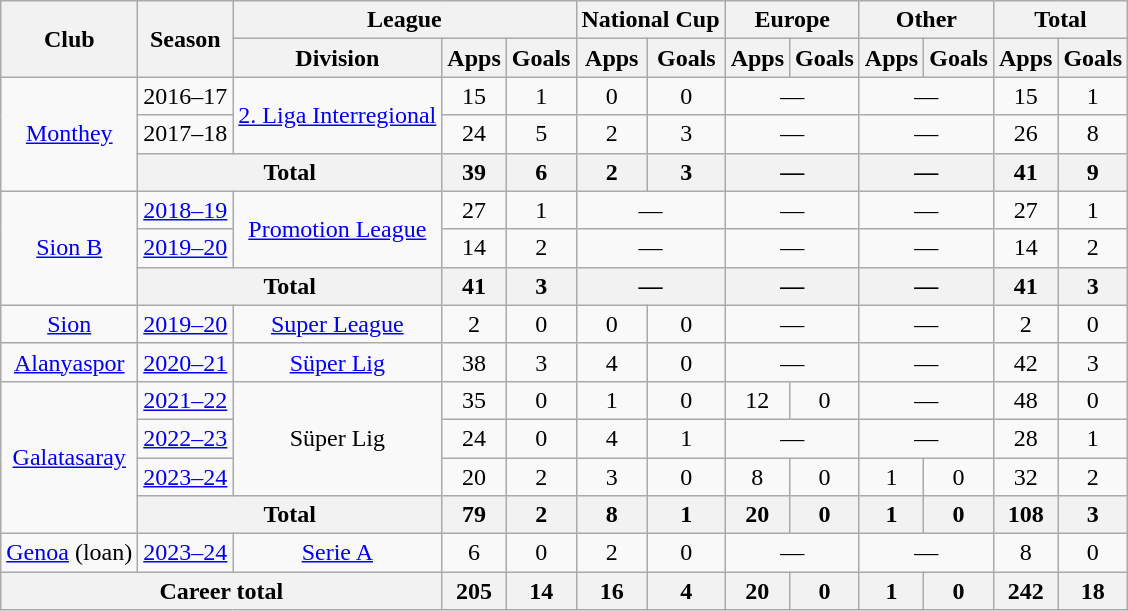<table class="wikitable" style="text-align:center">
<tr>
<th rowspan="2">Club</th>
<th rowspan="2">Season</th>
<th colspan="3">League</th>
<th colspan="2">National Cup</th>
<th colspan="2">Europe</th>
<th colspan="2">Other</th>
<th colspan="2">Total</th>
</tr>
<tr>
<th>Division</th>
<th>Apps</th>
<th>Goals</th>
<th>Apps</th>
<th>Goals</th>
<th>Apps</th>
<th>Goals</th>
<th>Apps</th>
<th>Goals</th>
<th>Apps</th>
<th>Goals</th>
</tr>
<tr>
<td rowspan="3"><a href='#'>Monthey</a></td>
<td>2016–17</td>
<td rowspan="2"><a href='#'>2. Liga Interregional</a></td>
<td>15</td>
<td>1</td>
<td>0</td>
<td>0</td>
<td colspan="2">—</td>
<td colspan="2">—</td>
<td>15</td>
<td>1</td>
</tr>
<tr>
<td>2017–18</td>
<td>24</td>
<td>5</td>
<td>2</td>
<td>3</td>
<td colspan="2">—</td>
<td colspan="2">—</td>
<td>26</td>
<td>8</td>
</tr>
<tr>
<th colspan="2">Total</th>
<th>39</th>
<th>6</th>
<th>2</th>
<th>3</th>
<th colspan="2">—</th>
<th colspan="2">—</th>
<th>41</th>
<th>9</th>
</tr>
<tr>
<td rowspan="3"><a href='#'>Sion B</a></td>
<td><a href='#'>2018–19</a></td>
<td rowspan="2"><a href='#'>Promotion League</a></td>
<td>27</td>
<td>1</td>
<td colspan="2">—</td>
<td colspan="2">—</td>
<td colspan="2">—</td>
<td>27</td>
<td>1</td>
</tr>
<tr>
<td><a href='#'>2019–20</a></td>
<td>14</td>
<td>2</td>
<td colspan="2">—</td>
<td colspan="2">—</td>
<td colspan="2">—</td>
<td>14</td>
<td>2</td>
</tr>
<tr>
<th colspan="2">Total</th>
<th>41</th>
<th>3</th>
<th colspan="2">—</th>
<th colspan="2">—</th>
<th colspan="2">—</th>
<th>41</th>
<th>3</th>
</tr>
<tr>
<td><a href='#'>Sion</a></td>
<td><a href='#'>2019–20</a></td>
<td><a href='#'>Super League</a></td>
<td>2</td>
<td>0</td>
<td>0</td>
<td>0</td>
<td colspan="2">—</td>
<td colspan="2">—</td>
<td>2</td>
<td>0</td>
</tr>
<tr>
<td><a href='#'>Alanyaspor</a></td>
<td><a href='#'>2020–21</a></td>
<td><a href='#'>Süper Lig</a></td>
<td>38</td>
<td>3</td>
<td>4</td>
<td>0</td>
<td colspan="2">—</td>
<td colspan="2">—</td>
<td>42</td>
<td>3</td>
</tr>
<tr>
<td rowspan="4"><a href='#'>Galatasaray</a></td>
<td><a href='#'>2021–22</a></td>
<td rowspan="3">Süper Lig</td>
<td>35</td>
<td>0</td>
<td>1</td>
<td>0</td>
<td>12</td>
<td>0</td>
<td colspan="2">—</td>
<td>48</td>
<td>0</td>
</tr>
<tr>
<td><a href='#'>2022–23</a></td>
<td>24</td>
<td>0</td>
<td>4</td>
<td>1</td>
<td colspan="2">—</td>
<td colspan="2">—</td>
<td>28</td>
<td>1</td>
</tr>
<tr>
<td><a href='#'>2023–24</a></td>
<td>20</td>
<td>2</td>
<td>3</td>
<td>0</td>
<td>8</td>
<td>0</td>
<td>1</td>
<td>0</td>
<td>32</td>
<td>2</td>
</tr>
<tr>
<th colspan="2">Total</th>
<th>79</th>
<th>2</th>
<th>8</th>
<th>1</th>
<th>20</th>
<th>0</th>
<th>1</th>
<th>0</th>
<th>108</th>
<th>3</th>
</tr>
<tr>
<td><a href='#'>Genoa</a> (loan)</td>
<td><a href='#'>2023–24</a></td>
<td><a href='#'>Serie A</a></td>
<td>6</td>
<td>0</td>
<td>2</td>
<td>0</td>
<td colspan="2">—</td>
<td colspan="2">—</td>
<td>8</td>
<td>0</td>
</tr>
<tr>
<th colspan="3">Career total</th>
<th>205</th>
<th>14</th>
<th>16</th>
<th>4</th>
<th>20</th>
<th>0</th>
<th>1</th>
<th>0</th>
<th>242</th>
<th>18</th>
</tr>
</table>
